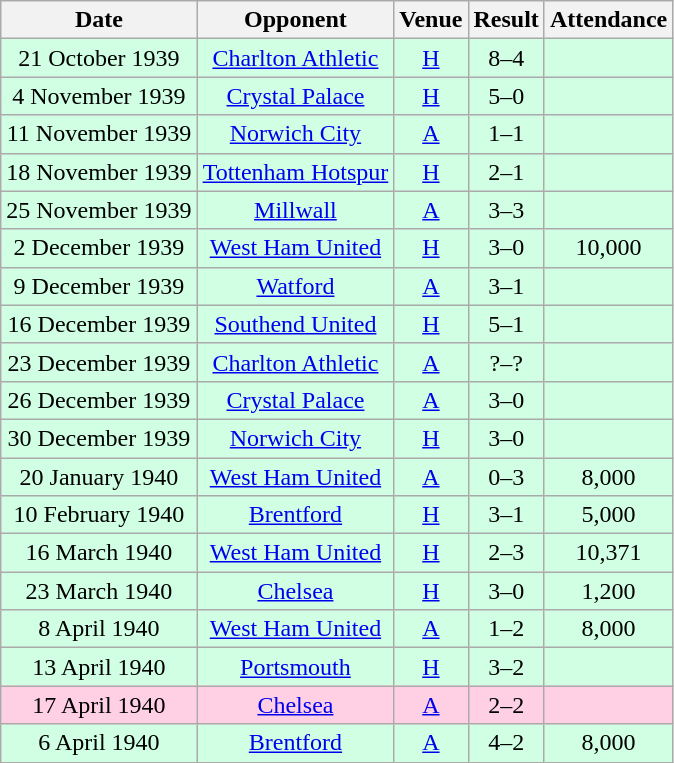<table class="wikitable sortable" style="text-align:center;">
<tr>
<th>Date</th>
<th>Opponent</th>
<th>Venue</th>
<th>Result</th>
<th>Attendance</th>
</tr>
<tr style="background:#d0ffe3;">
<td>21 October 1939</td>
<td><a href='#'>Charlton Athletic</a></td>
<td><a href='#'>H</a></td>
<td>8–4</td>
<td></td>
</tr>
<tr style="background:#d0ffe3;">
<td>4 November 1939</td>
<td><a href='#'>Crystal Palace</a></td>
<td><a href='#'>H</a></td>
<td>5–0</td>
<td></td>
</tr>
<tr style="background:#d0ffe3;">
<td>11 November 1939</td>
<td><a href='#'>Norwich City</a></td>
<td><a href='#'>A</a></td>
<td>1–1</td>
<td></td>
</tr>
<tr style="background:#d0ffe3;">
<td>18 November 1939</td>
<td><a href='#'>Tottenham Hotspur</a></td>
<td><a href='#'>H</a></td>
<td>2–1</td>
<td></td>
</tr>
<tr style="background:#d0ffe3;">
<td>25 November 1939</td>
<td><a href='#'>Millwall</a></td>
<td><a href='#'>A</a></td>
<td>3–3</td>
<td></td>
</tr>
<tr style="background:#d0ffe3;">
<td>2 December 1939</td>
<td><a href='#'>West Ham United</a></td>
<td><a href='#'>H</a></td>
<td>3–0</td>
<td>10,000</td>
</tr>
<tr style="background:#d0ffe3;">
<td>9 December 1939</td>
<td><a href='#'>Watford</a></td>
<td><a href='#'>A</a></td>
<td>3–1</td>
<td></td>
</tr>
<tr style="background:#d0ffe3;">
<td>16 December 1939</td>
<td><a href='#'>Southend United</a></td>
<td><a href='#'>H</a></td>
<td>5–1</td>
<td></td>
</tr>
<tr style="background:#d0ffe3;">
<td>23 December 1939</td>
<td><a href='#'>Charlton Athletic</a></td>
<td><a href='#'>A</a></td>
<td>?–?</td>
<td></td>
</tr>
<tr style="background:#d0ffe3;">
<td>26 December 1939</td>
<td><a href='#'>Crystal Palace</a></td>
<td><a href='#'>A</a></td>
<td>3–0</td>
<td></td>
</tr>
<tr style="background:#d0ffe3;">
<td>30 December 1939</td>
<td><a href='#'>Norwich City</a></td>
<td><a href='#'>H</a></td>
<td>3–0</td>
<td></td>
</tr>
<tr style="background:#d0ffe3;">
<td>20 January 1940</td>
<td><a href='#'>West Ham United</a></td>
<td><a href='#'>A</a></td>
<td>0–3</td>
<td>8,000</td>
</tr>
<tr style="background:#d0ffe3;">
<td>10 February 1940</td>
<td><a href='#'>Brentford</a></td>
<td><a href='#'>H</a></td>
<td>3–1</td>
<td>5,000</td>
</tr>
<tr style="background:#d0ffe3;">
<td>16 March 1940</td>
<td><a href='#'>West Ham United</a></td>
<td><a href='#'>H</a></td>
<td>2–3</td>
<td>10,371</td>
</tr>
<tr style="background:#d0ffe3;">
<td>23 March 1940</td>
<td><a href='#'>Chelsea</a></td>
<td><a href='#'>H</a></td>
<td>3–0</td>
<td>1,200</td>
</tr>
<tr style="background:#d0ffe3;">
<td>8 April 1940</td>
<td><a href='#'>West Ham United</a></td>
<td><a href='#'>A</a></td>
<td>1–2</td>
<td>8,000</td>
</tr>
<tr style="background:#d0ffe3;">
<td>13 April 1940</td>
<td><a href='#'>Portsmouth</a></td>
<td><a href='#'>H</a></td>
<td>3–2</td>
<td></td>
</tr>
<tr style="background:#ffd0e3;">
<td>17 April 1940</td>
<td><a href='#'>Chelsea</a></td>
<td><a href='#'>A</a></td>
<td>2–2</td>
<td></td>
</tr>
<tr style="background:#d0ffe3;">
<td>6 April 1940</td>
<td><a href='#'>Brentford</a></td>
<td><a href='#'>A</a></td>
<td>4–2</td>
<td>8,000</td>
</tr>
</table>
